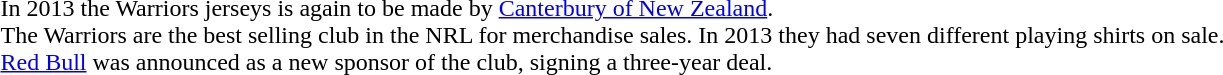<table>
<tr>
<td><br></td>
<td><br>In 2013 the Warriors jerseys is again to be made by <a href='#'>Canterbury of New Zealand</a>.<br>The Warriors are the best selling club in the NRL for merchandise sales. In 2013 they had seven different playing shirts on sale.<br><a href='#'>Red Bull</a> was announced as a new sponsor of the club, signing a three-year deal.</td>
<td><br></td>
</tr>
</table>
